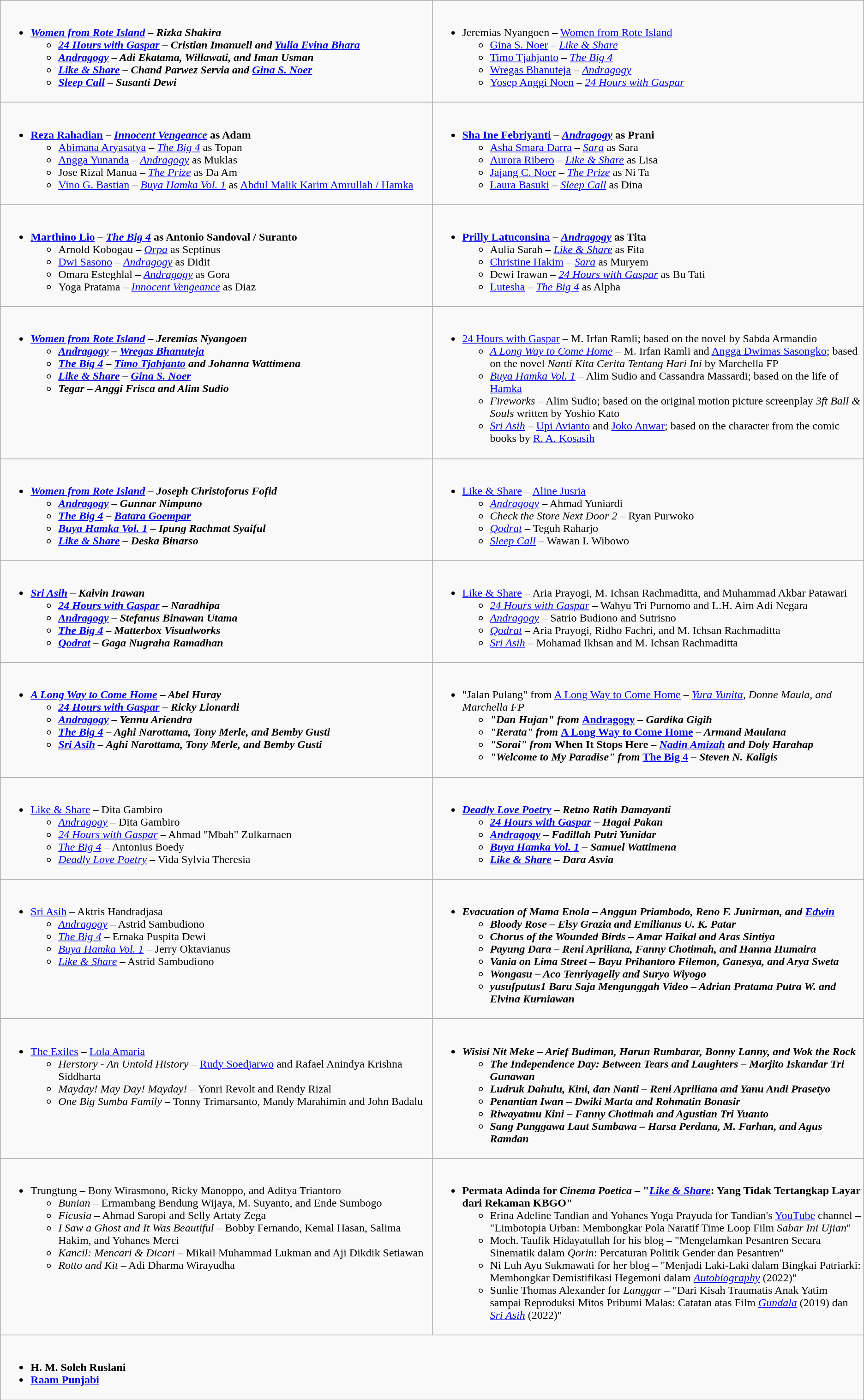<table class="wikitable" role="presentation">
<tr>
<td style="vertical-align:top; width:50%;"><br><ul><li><strong><em><a href='#'>Women from Rote Island</a><em> – Rizka Shakira<strong><ul><li></em><a href='#'>24 Hours with Gaspar</a><em> – Cristian Imanuell and <a href='#'>Yulia Evina Bhara</a></li><li></em><a href='#'>Andragogy</a><em> – Adi Ekatama, Willawati, and Iman Usman</li><li></em><a href='#'>Like & Share</a><em> – Chand Parwez Servia and <a href='#'>Gina S. Noer</a></li><li></em><a href='#'>Sleep Call</a><em> – Susanti Dewi</li></ul></li></ul></td>
<td style="vertical-align:top; width:50%;"><br><ul><li></strong>Jeremias Nyangoen – </em><a href='#'>Women from Rote Island</a></em></strong><ul><li><a href='#'>Gina S. Noer</a> – <em><a href='#'>Like & Share</a></em></li><li><a href='#'>Timo Tjahjanto</a> – <em><a href='#'>The Big 4</a></em></li><li><a href='#'>Wregas Bhanuteja</a> – <em><a href='#'>Andragogy</a></em></li><li><a href='#'>Yosep Anggi Noen</a> – <em><a href='#'>24 Hours with Gaspar</a></em></li></ul></li></ul></td>
</tr>
<tr>
<td style="vertical-align:top; width:50%;"><br><ul><li><strong><a href='#'>Reza Rahadian</a> – <em><a href='#'>Innocent Vengeance</a></em> as Adam</strong><ul><li><a href='#'>Abimana Aryasatya</a> – <em><a href='#'>The Big 4</a></em> as Topan</li><li><a href='#'>Angga Yunanda</a> – <em><a href='#'>Andragogy</a></em> as Muklas</li><li>Jose Rizal Manua – <em><a href='#'>The Prize</a></em> as Da Am</li><li><a href='#'>Vino G. Bastian</a> – <em><a href='#'>Buya Hamka Vol. 1</a></em> as <a href='#'>Abdul Malik Karim Amrullah / Hamka</a></li></ul></li></ul></td>
<td style="vertical-align:top; width:50%;"><br><ul><li><strong><a href='#'>Sha Ine Febriyanti</a> – <em><a href='#'>Andragogy</a></em> as Prani</strong><ul><li><a href='#'>Asha Smara Darra</a> – <em><a href='#'>Sara</a></em> as Sara</li><li><a href='#'>Aurora Ribero</a> – <em><a href='#'>Like & Share</a></em> as Lisa</li><li><a href='#'>Jajang C. Noer</a> – <em><a href='#'>The Prize</a></em> as Ni Ta</li><li><a href='#'>Laura Basuki</a> – <em><a href='#'>Sleep Call</a></em> as Dina</li></ul></li></ul></td>
</tr>
<tr>
<td style="vertical-align:top; width:50%;"><br><ul><li><strong><a href='#'>Marthino Lio</a> – <em><a href='#'>The Big 4</a></em> as Antonio Sandoval / Suranto</strong><ul><li>Arnold Kobogau – <em><a href='#'>Orpa</a></em> as Septinus</li><li><a href='#'>Dwi Sasono</a> – <em><a href='#'>Andragogy</a></em> as Didit</li><li>Omara Esteghlal – <em><a href='#'>Andragogy</a></em> as Gora</li><li>Yoga Pratama – <em><a href='#'>Innocent Vengeance</a></em> as Diaz</li></ul></li></ul></td>
<td style="vertical-align:top; width:50%;"><br><ul><li><strong><a href='#'>Prilly Latuconsina</a> – <em><a href='#'>Andragogy</a></em> as Tita</strong><ul><li>Aulia Sarah – <em><a href='#'>Like & Share</a></em> as Fita</li><li><a href='#'>Christine Hakim</a> – <em><a href='#'>Sara</a></em> as Muryem</li><li>Dewi Irawan – <em><a href='#'>24 Hours with Gaspar</a></em> as Bu Tati</li><li><a href='#'>Lutesha</a> – <em><a href='#'>The Big 4</a></em> as Alpha</li></ul></li></ul></td>
</tr>
<tr>
<td style="vertical-align:top; width:50%;"><br><ul><li><strong><em><a href='#'>Women from Rote Island</a><em> – Jeremias Nyangoen<strong><ul><li></em><a href='#'>Andragogy</a><em> – <a href='#'>Wregas Bhanuteja</a></li><li></em><a href='#'>The Big 4</a><em> – <a href='#'>Timo Tjahjanto</a> and Johanna Wattimena</li><li></em><a href='#'>Like & Share</a><em> – <a href='#'>Gina S. Noer</a></li><li></em>Tegar<em> – Anggi Frisca and Alim Sudio</li></ul></li></ul></td>
<td style="vertical-align:top; width:50%;"><br><ul><li></em></strong><a href='#'>24 Hours with Gaspar</a></em> – M. Irfan Ramli; based on the novel by Sabda Armandio</strong><ul><li><em><a href='#'>A Long Way to Come Home</a></em> – M. Irfan Ramli and <a href='#'>Angga Dwimas Sasongko</a>; based on the novel <em>Nanti Kita Cerita Tentang Hari Ini</em> by Marchella FP</li><li><em><a href='#'>Buya Hamka Vol. 1</a></em> – Alim Sudio and Cassandra Massardi; based on the life of <a href='#'>Hamka</a></li><li><em>Fireworks</em> – Alim Sudio; based on the original motion picture screenplay <em>3ft Ball & Souls</em> written by Yoshio Kato</li><li><em><a href='#'>Sri Asih</a></em> – <a href='#'>Upi Avianto</a> and <a href='#'>Joko Anwar</a>; based on the character from the comic books by <a href='#'>R. A. Kosasih</a></li></ul></li></ul></td>
</tr>
<tr>
<td style="vertical-align:top; width:50%;"><br><ul><li><strong><em><a href='#'>Women from Rote Island</a><em> – Joseph Christoforus Fofid<strong><ul><li></em><a href='#'>Andragogy</a><em> – Gunnar Nimpuno</li><li></em><a href='#'>The Big 4</a><em> – <a href='#'>Batara Goempar</a></li><li></em><a href='#'>Buya Hamka Vol. 1</a><em> – Ipung Rachmat Syaiful</li><li></em><a href='#'>Like & Share</a><em> – Deska Binarso</li></ul></li></ul></td>
<td style="vertical-align:top; width:50%;"><br><ul><li></em></strong><a href='#'>Like & Share</a></em> – <a href='#'>Aline Jusria</a></strong><ul><li><em><a href='#'>Andragogy</a></em> – Ahmad Yuniardi</li><li><em>Check the Store Next Door 2</em> – Ryan Purwoko</li><li><em><a href='#'>Qodrat</a></em> – Teguh Raharjo</li><li><em><a href='#'>Sleep Call</a></em> – Wawan I. Wibowo</li></ul></li></ul></td>
</tr>
<tr>
<td style="vertical-align:top; width:50%;"><br><ul><li><strong><em><a href='#'>Sri Asih</a><em> – Kalvin Irawan<strong><ul><li></em><a href='#'>24 Hours with Gaspar</a><em> – Naradhipa</li><li></em><a href='#'>Andragogy</a><em> – Stefanus Binawan Utama</li><li></em><a href='#'>The Big 4</a><em> – Matterbox Visualworks</li><li></em><a href='#'>Qodrat</a><em> – Gaga Nugraha Ramadhan</li></ul></li></ul></td>
<td style="vertical-align:top; width:50%;"><br><ul><li></em></strong><a href='#'>Like & Share</a></em> – Aria Prayogi, M. Ichsan Rachmaditta, and Muhammad Akbar Patawari</strong><ul><li><em><a href='#'>24 Hours with Gaspar</a></em> – Wahyu Tri Purnomo and L.H. Aim Adi Negara</li><li><em><a href='#'>Andragogy</a></em> – Satrio Budiono and Sutrisno</li><li><em><a href='#'>Qodrat</a></em> – Aria Prayogi, Ridho Fachri, and M. Ichsan Rachmaditta</li><li><em><a href='#'>Sri Asih</a></em> – Mohamad Ikhsan and M. Ichsan Rachmaditta</li></ul></li></ul></td>
</tr>
<tr>
<td style="vertical-align:top; width:50%;"><br><ul><li><strong><em><a href='#'>A Long Way to Come Home</a><em> – Abel Huray<strong><ul><li></em><a href='#'>24 Hours with Gaspar</a><em> – Ricky Lionardi</li><li></em><a href='#'>Andragogy</a><em> – Yennu Ariendra</li><li></em><a href='#'>The Big 4</a><em> – Aghi Narottama, Tony Merle, and Bemby Gusti</li><li></em><a href='#'>Sri Asih</a><em> – Aghi Narottama, Tony Merle, and Bemby Gusti</li></ul></li></ul></td>
<td style="vertical-align:top; width:50%;"><br><ul><li></strong>"Jalan Pulang" from </em><a href='#'>A Long Way to Come Home</a><em> – <a href='#'>Yura Yunita</a>, Donne Maula, and Marchella FP<strong><ul><li>"Dan Hujan" from </em><a href='#'>Andragogy</a><em> – Gardika Gigih</li><li>"Rerata" from </em><a href='#'>A Long Way to Come Home</a><em> – Armand Maulana</li><li>"Sorai" from </em>When It Stops Here <em> – <a href='#'>Nadin Amizah</a> and Doly Harahap</li><li>"Welcome to My Paradise" from </em><a href='#'>The Big 4</a><em> – Steven N. Kaligis</li></ul></li></ul></td>
</tr>
<tr>
<td style="vertical-align:top; width:50%;"><br><ul><li></em></strong><a href='#'>Like & Share</a></em> – Dita Gambiro</strong><ul><li><em><a href='#'>Andragogy</a></em> – Dita Gambiro</li><li><em><a href='#'>24 Hours with Gaspar</a></em> – Ahmad "Mbah" Zulkarnaen</li><li><em><a href='#'>The Big 4</a></em> – Antonius Boedy</li><li><em><a href='#'>Deadly Love Poetry</a></em> – Vida Sylvia Theresia</li></ul></li></ul></td>
<td style="vertical-align:top; width:50%;"><br><ul><li><strong><em><a href='#'>Deadly Love Poetry</a><em> – Retno Ratih Damayanti<strong><ul><li></em><a href='#'>24 Hours with Gaspar</a><em> – Hagai Pakan</li><li></em><a href='#'>Andragogy</a><em> – Fadillah Putri Yunidar</li><li></em><a href='#'>Buya Hamka Vol. 1</a><em> – Samuel Wattimena</li><li></em><a href='#'>Like & Share</a><em> – Dara Asvia</li></ul></li></ul></td>
</tr>
<tr>
<td style="vertical-align:top; width:50%;"><br><ul><li></em></strong><a href='#'>Sri Asih</a></em> – Aktris Handradjasa</strong><ul><li><em><a href='#'>Andragogy</a></em> – Astrid Sambudiono</li><li><em><a href='#'>The Big 4</a></em> – Ernaka Puspita Dewi</li><li><em><a href='#'>Buya Hamka Vol. 1</a></em> – Jerry Oktavianus</li><li><em><a href='#'>Like & Share</a></em> – Astrid Sambudiono</li></ul></li></ul></td>
<td style="vertical-align:top; width:50%;"><br><ul><li><strong><em>Evacuation of Mama Enola<em> – Anggun Priambodo, Reno F. Junirman, and <a href='#'>Edwin</a><strong><ul><li></em>Bloody Rose<em> – Elsy Grazia and Emilianus U. K. Patar</li><li></em>Chorus of the Wounded Birds<em> – Amar Haikal and Aras Sintiya</li><li></em>Payung Dara<em> – Reni Apriliana, Fanny Chotimah, and Hanna Humaira</li><li></em>Vania on Lima Street<em> – Bayu Prihantoro Filemon, Ganesya, and Arya Sweta</li><li></em>Wongasu<em> – Aco Tenriyagelly and Suryo Wiyogo</li><li></em>yusufputus1 Baru Saja Mengunggah Video<em> – Adrian Pratama Putra W. and Elvina Kurniawan</li></ul></li></ul></td>
</tr>
<tr>
<td style="vertical-align:top; width:50%;"><br><ul><li></em></strong><a href='#'>The Exiles</a></em> – <a href='#'>Lola Amaria</a></strong><ul><li><em>Herstory - An Untold History</em> – <a href='#'>Rudy Soedjarwo</a> and Rafael Anindya Krishna Siddharta</li><li><em>Mayday! May Day! Mayday!</em> – Yonri Revolt and Rendy Rizal</li><li><em>One Big Sumba Family</em> – Tonny Trimarsanto, Mandy Marahimin and John Badalu</li></ul></li></ul></td>
<td style="vertical-align:top; width:50%;"><br><ul><li><strong><em>Wisisi Nit Meke<em> – Arief Budiman, Harun Rumbarar, Bonny Lanny, and Wok the Rock<strong><ul><li></em>The Independence Day: Between Tears and Laughters<em> – Marjito Iskandar Tri Gunawan</li><li></em>Ludruk Dahulu, Kini, dan Nanti<em> – Reni Apriliana and Yanu Andi Prasetyo</li><li></em>Penantian Iwan<em> – Dwiki Marta and Rohmatin Bonasir</li><li></em>Riwayatmu Kini<em> – Fanny Chotimah and Agustian Tri Yuanto</li><li></em>Sang Punggawa Laut Sumbawa<em> – Harsa Perdana, M. Farhan, and Agus Ramdan</li></ul></li></ul></td>
</tr>
<tr>
<td style="vertical-align:top; width:50%;"><br><ul><li></em></strong>Trungtung</em> – Bony Wirasmono, Ricky Manoppo, and Aditya Triantoro</strong><ul><li><em>Bunian</em> – Ermambang Bendung Wijaya, M. Suyanto, and Ende Sumbogo</li><li><em>Ficusia</em> – Ahmad Saropi and Selly Artaty Zega</li><li><em>I Saw a Ghost and It Was Beautiful</em> – Bobby Fernando, Kemal Hasan, Salima Hakim, and Yohanes Merci</li><li><em>Kancil: Mencari & Dicari</em> – Mikail Muhammad Lukman and Aji Dikdik Setiawan</li><li><em>Rotto and Kit</em> – Adi Dharma Wirayudha</li></ul></li></ul></td>
<td style="vertical-align:top; width:50%;"><br><ul><li><strong>Permata Adinda for <em>Cinema Poetica</em> – "<em><a href='#'>Like & Share</a></em>: Yang Tidak Tertangkap Layar dari Rekaman KBGO"</strong><ul><li>Erina Adeline Tandian and Yohanes Yoga Prayuda for Tandian's <a href='#'>YouTube</a> channel – "Limbotopia Urban: Membongkar Pola Naratif Time Loop Film <em>Sabar Ini Ujian</em>"</li><li>Moch. Taufik Hidayatullah for his blog – "Mengelamkan Pesantren Secara Sinematik dalam <em>Qorin</em>: Percaturan Politik Gender dan Pesantren"</li><li>Ni Luh Ayu Sukmawati for her blog – "Menjadi Laki-Laki dalam Bingkai Patriarki: Membongkar Demistifikasi Hegemoni dalam <em><a href='#'>Autobiography</a></em> (2022)"</li><li>Sunlie Thomas Alexander for <em>Langgar</em> – "Dari Kisah Traumatis Anak Yatim sampai Reproduksi Mitos Pribumi Malas: Catatan atas Film <em><a href='#'>Gundala</a></em> (2019) dan <em><a href='#'>Sri Asih</a></em> (2022)"</li></ul></li></ul></td>
</tr>
<tr>
<td style="vertical-align:top; width:50%;" colspan="2"><br><ul><li><strong>H. M. Soleh Ruslani</strong></li><li><strong><a href='#'>Raam Punjabi</a></strong></li></ul></td>
</tr>
</table>
